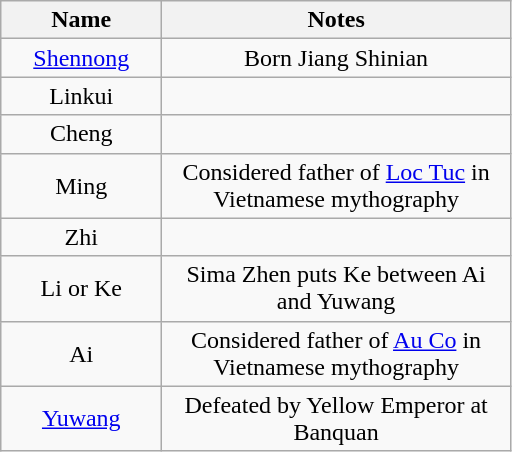<table class="wikitable">
<tr>
<th width="100" bgcolor="#FFFF00" align="center">Name</th>
<th width="225" bgcolor=green align="center">Notes</th>
</tr>
<tr align="center">
<td><a href='#'>Shennong</a> </td>
<td>Born Jiang Shinian </td>
</tr>
<tr align="center">
<td>Linkui </td>
<td></td>
</tr>
<tr align="center">
<td>Cheng </td>
<td></td>
</tr>
<tr align="center">
<td>Ming </td>
<td>Considered father of <a href='#'>Loc Tuc</a> in Vietnamese mythography</td>
</tr>
<tr align="center">
<td>Zhi </td>
<td></td>
</tr>
<tr align="center">
<td>Li  or Ke </td>
<td>Sima Zhen puts Ke between Ai and Yuwang</td>
</tr>
<tr align="center">
<td>Ai </td>
<td>Considered father of <a href='#'>Au Co</a> in Vietnamese mythography</td>
</tr>
<tr align="center">
<td><a href='#'>Yuwang</a> </td>
<td>Defeated by Yellow Emperor at Banquan</td>
</tr>
</table>
